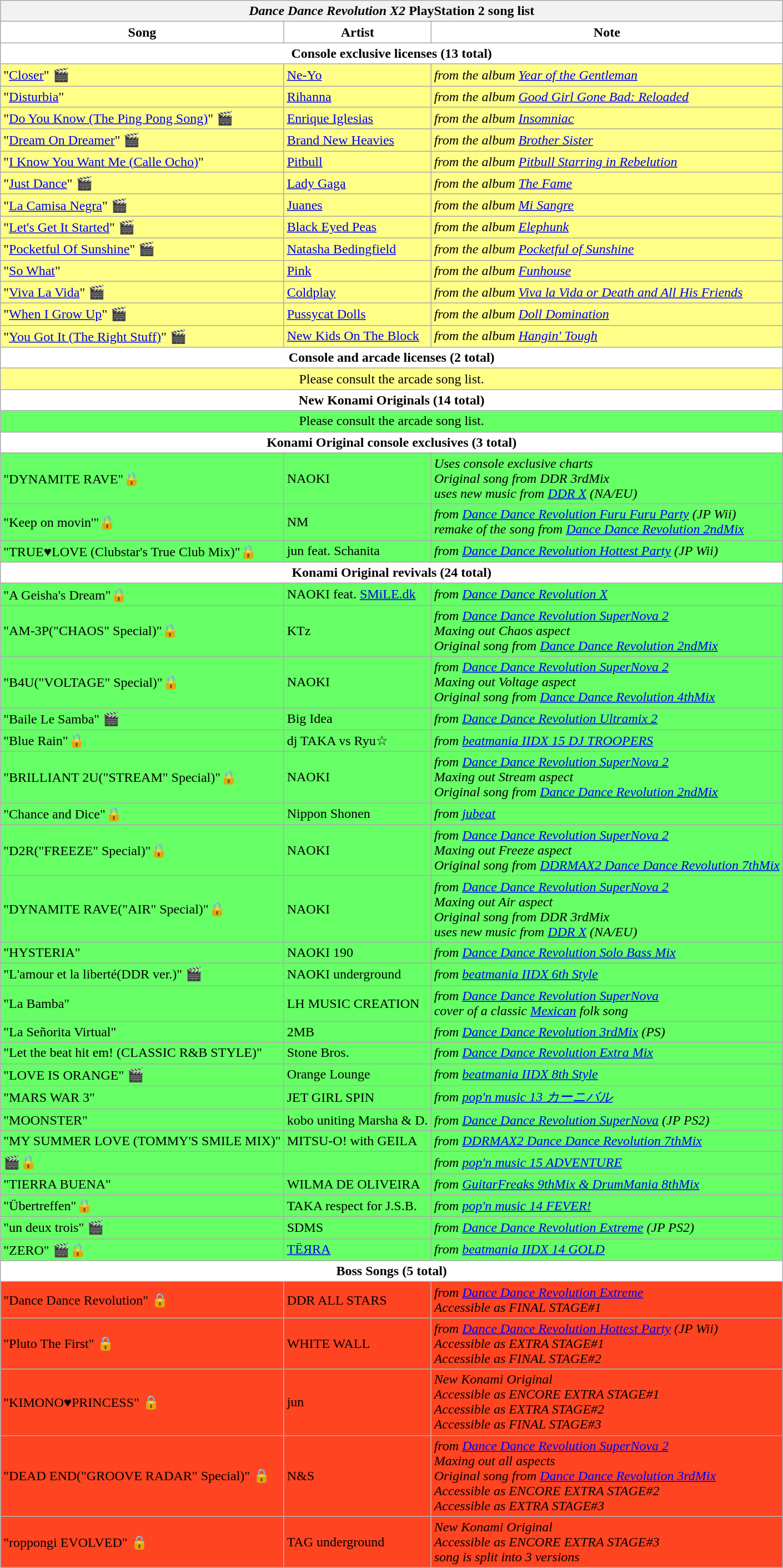<table class="wikitable collapsible collapsed">
<tr>
<th colspan="3"><em>Dance Dance Revolution X2</em> PlayStation 2 song list</th>
</tr>
<tr>
<th style="background:#fff;">Song</th>
<th style="background:#fff;">Artist</th>
<th style="background:#fff;">Note</th>
</tr>
<tr>
<th colspan="3" style="background:#fff;">Console exclusive licenses (13 total)</th>
</tr>
<tr style="background:#ffff88;">
<td>"<a href='#'>Closer</a>" 🎬</td>
<td><a href='#'>Ne-Yo</a></td>
<td><em>from the album <a href='#'>Year of the Gentleman</a></em></td>
</tr>
<tr style="background:#ffff88;">
<td>"<a href='#'>Disturbia</a>"</td>
<td><a href='#'>Rihanna</a></td>
<td><em>from the album <a href='#'>Good Girl Gone Bad: Reloaded</a></em></td>
</tr>
<tr style="background:#ffff88;">
<td>"<a href='#'>Do You Know (The Ping Pong Song)</a>" 🎬</td>
<td><a href='#'>Enrique Iglesias</a></td>
<td><em>from the album <a href='#'>Insomniac</a></em></td>
</tr>
<tr style="background:#ffff88;">
<td>"<a href='#'>Dream On Dreamer</a>" 🎬</td>
<td><a href='#'>Brand New Heavies</a></td>
<td><em>from the album <a href='#'>Brother Sister</a></em></td>
</tr>
<tr style="background:#ffff88;">
<td>"<a href='#'>I Know You Want Me (Calle Ocho)</a>"</td>
<td><a href='#'>Pitbull</a></td>
<td><em>from the album <a href='#'>Pitbull Starring in Rebelution</a></em></td>
</tr>
<tr style="background:#ffff88;">
<td>"<a href='#'>Just Dance</a>" 🎬</td>
<td><a href='#'>Lady Gaga</a></td>
<td><em>from the album <a href='#'>The Fame</a></em></td>
</tr>
<tr style="background:#ffff88;">
<td>"<a href='#'>La Camisa Negra</a>" 🎬</td>
<td><a href='#'>Juanes</a></td>
<td><em>from the album <a href='#'>Mi Sangre</a></em></td>
</tr>
<tr style="background:#ffff88;">
<td>"<a href='#'>Let's Get It Started</a>" 🎬</td>
<td><a href='#'>Black Eyed Peas</a></td>
<td><em>from the album <a href='#'>Elephunk</a></em></td>
</tr>
<tr style="background:#ffff88;">
<td>"<a href='#'>Pocketful Of Sunshine</a>" 🎬</td>
<td><a href='#'>Natasha Bedingfield</a></td>
<td><em>from the album <a href='#'>Pocketful of Sunshine</a></em></td>
</tr>
<tr style="background:#ffff88;">
<td>"<a href='#'>So What</a>"</td>
<td><a href='#'>Pink</a></td>
<td><em>from the album <a href='#'>Funhouse</a></em></td>
</tr>
<tr style="background:#ffff88;">
<td>"<a href='#'>Viva La Vida</a>" 🎬</td>
<td><a href='#'>Coldplay</a></td>
<td><em>from the album <a href='#'>Viva la Vida or Death and All His Friends</a></em></td>
</tr>
<tr style="background:#ffff88;">
<td>"<a href='#'>When I Grow Up</a>" 🎬</td>
<td><a href='#'>Pussycat Dolls</a></td>
<td><em>from the album <a href='#'>Doll Domination</a></em></td>
</tr>
<tr style="background:#ffff88;">
<td>"<a href='#'>You Got It (The Right Stuff)</a>" 🎬</td>
<td><a href='#'>New Kids On The Block</a></td>
<td><em>from the album <a href='#'>Hangin' Tough</a></em></td>
</tr>
<tr>
<th colspan="3" style="background:#fff;">Console and arcade licenses (2 total)</th>
</tr>
<tr style="background:#ffff88;">
<td colspan="3" style="text-align: center;">Please consult the arcade song list.</td>
</tr>
<tr>
<th colspan="3" style="background:#fff;">New Konami Originals (14 total)</th>
</tr>
<tr style="background:#6f6;">
<td colspan="3" style="text-align: center;">Please consult the arcade song list.</td>
</tr>
<tr>
<th colspan="3" style="background:#fff;">Konami Original console exclusives (3 total)</th>
</tr>
<tr style="background:#6f6;">
<td>"DYNAMITE RAVE"🔒</td>
<td>NAOKI</td>
<td><em>Uses console exclusive charts</em><br><em>Original song from DDR 3rdMix</em><br><em>uses new music from <a href='#'>DDR X</a> (NA/EU)</em></td>
</tr>
<tr style="background:#6f6;">
<td>"Keep on movin'"🔒</td>
<td>NM</td>
<td><em>from <a href='#'>Dance Dance Revolution Furu Furu Party</a> (JP Wii)</em><br><em>remake of the song from <a href='#'>Dance Dance Revolution 2ndMix</a></em></td>
</tr>
<tr style="background:#6f6;">
<td>"TRUE♥LOVE (Clubstar's True Club Mix)"🔒</td>
<td>jun feat. Schanita</td>
<td><em>from <a href='#'>Dance Dance Revolution Hottest Party</a> (JP Wii)</em></td>
</tr>
<tr>
<th colspan="3" style="background:#fff;">Konami Original revivals (24 total)</th>
</tr>
<tr style="background:#6f6;">
<td>"A Geisha's Dream"🔒</td>
<td>NAOKI feat. <a href='#'>SMiLE.dk</a></td>
<td><em>from <a href='#'>Dance Dance Revolution X</a></em></td>
</tr>
<tr style="background:#6f6;">
<td>"AM-3P("CHAOS" Special)"🔒</td>
<td>KTz</td>
<td><em>from <a href='#'>Dance Dance Revolution SuperNova 2</a></em><br><em>Maxing out Chaos aspect</em><br><em>Original song from <a href='#'>Dance Dance Revolution 2ndMix</a></em></td>
</tr>
<tr style="background:#6f6;">
<td>"B4U("VOLTAGE" Special)"🔒</td>
<td>NAOKI</td>
<td><em>from <a href='#'>Dance Dance Revolution SuperNova 2</a></em><br><em>Maxing out Voltage aspect</em><br><em>Original song from <a href='#'>Dance Dance Revolution 4thMix</a></em></td>
</tr>
<tr style="background:#6f6;">
<td>"Baile Le Samba" 🎬</td>
<td>Big Idea</td>
<td><em>from <a href='#'>Dance Dance Revolution Ultramix 2</a></em></td>
</tr>
<tr style="background:#6f6;">
<td>"Blue Rain"🔒</td>
<td>dj TAKA vs Ryu☆</td>
<td><em>from <a href='#'>beatmania IIDX 15 DJ TROOPERS</a></em></td>
</tr>
<tr style="background:#6f6;">
<td>"BRILLIANT 2U("STREAM" Special)"🔒</td>
<td>NAOKI</td>
<td><em>from <a href='#'>Dance Dance Revolution SuperNova 2</a></em><br><em>Maxing out Stream aspect</em><br><em>Original song from <a href='#'>Dance Dance Revolution 2ndMix</a></em></td>
</tr>
<tr style="background:#6f6;">
<td>"Chance and Dice"🔒</td>
<td>Nippon Shonen</td>
<td><em>from <a href='#'>jubeat</a></em></td>
</tr>
<tr style="background:#6f6;">
<td>"D2R("FREEZE" Special)"🔒</td>
<td>NAOKI</td>
<td><em>from <a href='#'>Dance Dance Revolution SuperNova 2</a></em><br><em>Maxing out Freeze aspect</em><br><em>Original song from <a href='#'>DDRMAX2 Dance Dance Revolution 7thMix</a></em></td>
</tr>
<tr style="background:#6f6;">
<td>"DYNAMITE RAVE("AIR" Special)"🔒</td>
<td>NAOKI</td>
<td><em>from <a href='#'>Dance Dance Revolution SuperNova 2</a></em><br><em>Maxing out Air aspect</em><br><em>Original song from DDR 3rdMix</em><br><em>uses new music from <a href='#'>DDR X</a> (NA/EU)</em></td>
</tr>
<tr style="background:#6f6;">
<td>"HYSTERIA"</td>
<td>NAOKI 190</td>
<td><em>from <a href='#'>Dance Dance Revolution Solo Bass Mix</a></em></td>
</tr>
<tr style="background:#6f6;">
<td>"L'amour et la liberté(DDR ver.)" 🎬</td>
<td>NAOKI underground</td>
<td><em>from <a href='#'>beatmania IIDX 6th Style</a></em></td>
</tr>
<tr style="background:#6f6;">
<td>"La Bamba"</td>
<td>LH MUSIC CREATION</td>
<td><em>from <a href='#'>Dance Dance Revolution SuperNova</a></em><br><em>cover of a classic <a href='#'>Mexican</a> folk song</em></td>
</tr>
<tr style="background:#6f6;">
<td>"La Señorita Virtual"</td>
<td>2MB</td>
<td><em>from <a href='#'>Dance Dance Revolution 3rdMix</a> (PS)</em></td>
</tr>
<tr style="background:#6f6;">
<td>"Let the beat hit em! (CLASSIC R&B STYLE)"</td>
<td>Stone Bros.</td>
<td><em>from <a href='#'>Dance Dance Revolution Extra Mix</a></em></td>
</tr>
<tr style="background:#6f6;">
<td>"LOVE IS ORANGE" 🎬</td>
<td>Orange Lounge</td>
<td><em>from <a href='#'>beatmania IIDX 8th Style</a></em></td>
</tr>
<tr style="background:#6f6;">
<td>"MARS WAR 3"</td>
<td>JET GIRL SPIN</td>
<td><em>from <a href='#'>pop'n music 13 カーニバル</a></em></td>
</tr>
<tr style="background:#6f6;">
<td>"MOONSTER"</td>
<td>kobo uniting Marsha & D.</td>
<td><em>from <a href='#'>Dance Dance Revolution SuperNova</a> (JP PS2)</em></td>
</tr>
<tr style="background:#6f6;">
<td>"MY SUMMER LOVE (TOMMY'S SMILE MIX)"</td>
<td>MITSU-O! with GEILA</td>
<td><em>from <a href='#'>DDRMAX2 Dance Dance Revolution 7thMix</a></em></td>
</tr>
<tr style="background:#6f6;">
<td> 🎬🔒</td>
<td></td>
<td><em>from <a href='#'>pop'n music 15 ADVENTURE</a></em></td>
</tr>
<tr style="background:#6f6;">
<td>"TIERRA BUENA"</td>
<td>WILMA DE OLIVEIRA</td>
<td><em>from <a href='#'>GuitarFreaks 9thMix & DrumMania 8thMix</a></em></td>
</tr>
<tr style="background:#6f6;">
<td>"Übertreffen"🔒</td>
<td>TAKA respect for J.S.B.</td>
<td><em>from <a href='#'>pop'n music 14 FEVER!</a></em></td>
</tr>
<tr style="background:#6f6;">
<td>"un deux trois" 🎬</td>
<td>SDMS</td>
<td><em>from <a href='#'>Dance Dance Revolution Extreme</a> (JP PS2)</em></td>
</tr>
<tr style="background:#6f6;">
<td>"ZERO" 🎬🔒</td>
<td><a href='#'>TЁЯRA</a></td>
<td><em>from <a href='#'>beatmania IIDX 14 GOLD</a></em></td>
</tr>
<tr>
<th colspan="3" style="background:#fff;">Boss Songs (5 total)</th>
</tr>
<tr style="background:#f42;">
<td>"Dance Dance Revolution" 🔒</td>
<td>DDR ALL STARS</td>
<td><em>from <a href='#'>Dance Dance Revolution Extreme</a></em><br><em>Accessible as FINAL STAGE#1</em></td>
</tr>
<tr style="background:#f42;">
<td>"Pluto The First" 🔒</td>
<td>WHITE WALL</td>
<td><em>from <a href='#'>Dance Dance Revolution Hottest Party</a> (JP Wii)</em><br><em>Accessible as EXTRA STAGE#1</em><br><em>Accessible as FINAL STAGE#2</em></td>
</tr>
<tr style="background:#f42;">
<td>"KIMONO♥PRINCESS" 🔒</td>
<td>jun</td>
<td><em>New Konami Original</em><br><em>Accessible as ENCORE EXTRA STAGE#1</em><br><em>Accessible as EXTRA STAGE#2</em><br><em>Accessible as FINAL STAGE#3</em></td>
</tr>
<tr style="background:#f42;">
<td>"DEAD END("GROOVE RADAR" Special)" 🔒</td>
<td>N&S</td>
<td><em>from <a href='#'>Dance Dance Revolution SuperNova 2</a></em><br><em>Maxing out all aspects</em><br><em>Original song from <a href='#'>Dance Dance Revolution 3rdMix</a></em><br><em>Accessible as ENCORE EXTRA STAGE#2</em><br><em>Accessible as EXTRA STAGE#3</em></td>
</tr>
<tr style="background:#f42;">
<td>"roppongi EVOLVED" 🔒</td>
<td>TAG underground</td>
<td><em>New Konami Original</em><br><em>Accessible as ENCORE EXTRA STAGE#3</em><br><em>song is split into 3 versions</em></td>
</tr>
</table>
